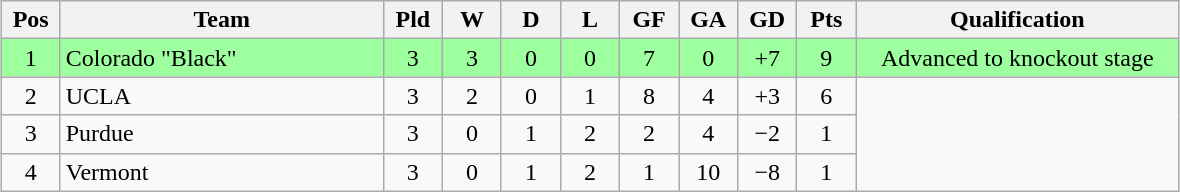<table class="wikitable" style="text-align:center; margin: 1em auto">
<tr>
<th style="width:2em">Pos</th>
<th style="width:13em">Team</th>
<th style="width:2em">Pld</th>
<th style="width:2em">W</th>
<th style="width:2em">D</th>
<th style="width:2em">L</th>
<th style="width:2em">GF</th>
<th style="width:2em">GA</th>
<th style="width:2em">GD</th>
<th style="width:2em">Pts</th>
<th style="width:13em">Qualification</th>
</tr>
<tr bgcolor="#9eff9e">
<td>1</td>
<td style="text-align:left">Colorado "Black"</td>
<td>3</td>
<td>3</td>
<td>0</td>
<td>0</td>
<td>7</td>
<td>0</td>
<td>+7</td>
<td>9</td>
<td>Advanced to knockout stage</td>
</tr>
<tr>
<td>2</td>
<td style="text-align:left">UCLA</td>
<td>3</td>
<td>2</td>
<td>0</td>
<td>1</td>
<td>8</td>
<td>4</td>
<td>+3</td>
<td>6</td>
<td rowspan="3"></td>
</tr>
<tr>
<td>3</td>
<td style="text-align:left">Purdue</td>
<td>3</td>
<td>0</td>
<td>1</td>
<td>2</td>
<td>2</td>
<td>4</td>
<td>−2</td>
<td>1</td>
</tr>
<tr>
<td>4</td>
<td style="text-align:left">Vermont</td>
<td>3</td>
<td>0</td>
<td>1</td>
<td>2</td>
<td>1</td>
<td>10</td>
<td>−8</td>
<td>1</td>
</tr>
</table>
